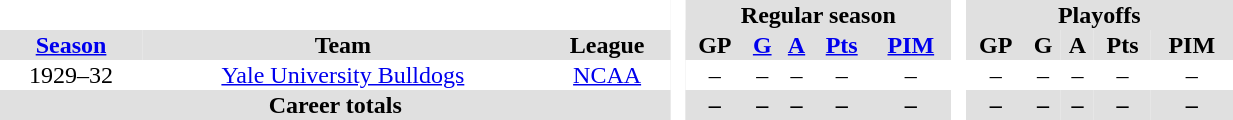<table BORDER="0" CELLPADDING="1" CELLSPACING="0" width="65%" style="text-align:center">
<tr bgcolor="#e0e0e0">
<th colspan="3" bgcolor="#ffffff"> </th>
<th rowspan="99" bgcolor="#ffffff"> </th>
<th colspan="5">Regular season</th>
<th rowspan="99" bgcolor="#ffffff"> </th>
<th colspan="5">Playoffs</th>
</tr>
<tr bgcolor="#e0e0e0">
<th><a href='#'>Season</a></th>
<th>Team</th>
<th>League</th>
<th>GP</th>
<th><a href='#'>G</a></th>
<th><a href='#'>A</a></th>
<th><a href='#'>Pts</a></th>
<th><a href='#'>PIM</a></th>
<th>GP</th>
<th>G</th>
<th>A</th>
<th>Pts</th>
<th>PIM</th>
</tr>
<tr ALIGN="center">
<td>1929–32</td>
<td><a href='#'>Yale University Bulldogs</a></td>
<td><a href='#'>NCAA</a></td>
<td>–</td>
<td>–</td>
<td>–</td>
<td>–</td>
<td>–</td>
<td>–</td>
<td>–</td>
<td>–</td>
<td>–</td>
<td>–</td>
</tr>
<tr ALIGN="center" bgcolor="#e0e0e0">
<th colspan="3" align="center">Career totals</th>
<th>–</th>
<th>–</th>
<th>–</th>
<th>–</th>
<th>–</th>
<th>–</th>
<th>–</th>
<th>–</th>
<th>–</th>
<th>–</th>
</tr>
</table>
